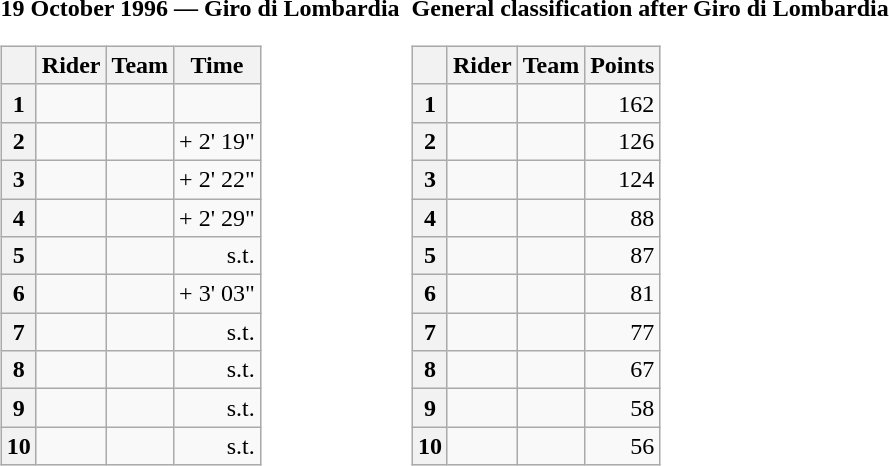<table>
<tr>
<td><strong>19 October 1996 — Giro di Lombardia </strong><br><table class="wikitable">
<tr>
<th></th>
<th>Rider</th>
<th>Team</th>
<th>Time</th>
</tr>
<tr>
<th>1</th>
<td></td>
<td></td>
<td align="right"></td>
</tr>
<tr>
<th>2</th>
<td></td>
<td></td>
<td align="right">+ 2' 19"</td>
</tr>
<tr>
<th>3</th>
<td></td>
<td></td>
<td align="right">+ 2' 22"</td>
</tr>
<tr>
<th>4</th>
<td></td>
<td></td>
<td align="right">+ 2' 29"</td>
</tr>
<tr>
<th>5</th>
<td></td>
<td></td>
<td align="right">s.t.</td>
</tr>
<tr>
<th>6</th>
<td></td>
<td></td>
<td align="right">+ 3' 03"</td>
</tr>
<tr>
<th>7</th>
<td></td>
<td></td>
<td align="right">s.t.</td>
</tr>
<tr>
<th>8</th>
<td></td>
<td></td>
<td align="right">s.t.</td>
</tr>
<tr>
<th>9</th>
<td></td>
<td></td>
<td align="right">s.t.</td>
</tr>
<tr>
<th>10</th>
<td></td>
<td></td>
<td align="right">s.t.</td>
</tr>
</table>
</td>
<td></td>
<td><strong>General classification after Giro di Lombardia</strong><br><table class="wikitable">
<tr>
<th></th>
<th>Rider</th>
<th>Team</th>
<th>Points</th>
</tr>
<tr>
<th>1</th>
<td> </td>
<td></td>
<td align="right">162</td>
</tr>
<tr>
<th>2</th>
<td></td>
<td></td>
<td align="right">126</td>
</tr>
<tr>
<th>3</th>
<td></td>
<td></td>
<td align="right">124</td>
</tr>
<tr>
<th>4</th>
<td></td>
<td></td>
<td align="right">88</td>
</tr>
<tr>
<th>5</th>
<td></td>
<td></td>
<td align="right">87</td>
</tr>
<tr>
<th>6</th>
<td></td>
<td></td>
<td align="right">81</td>
</tr>
<tr>
<th>7</th>
<td></td>
<td></td>
<td align="right">77</td>
</tr>
<tr>
<th>8</th>
<td></td>
<td></td>
<td align="right">67</td>
</tr>
<tr>
<th>9</th>
<td></td>
<td></td>
<td align="right">58</td>
</tr>
<tr>
<th>10</th>
<td></td>
<td></td>
<td align="right">56</td>
</tr>
</table>
</td>
</tr>
</table>
